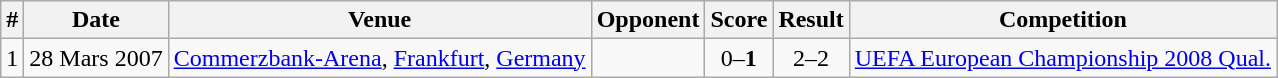<table class="wikitable">
<tr>
<th>#</th>
<th>Date</th>
<th>Venue</th>
<th>Opponent</th>
<th>Score</th>
<th>Result</th>
<th>Competition</th>
</tr>
<tr>
<td>1</td>
<td>28 Mars 2007</td>
<td><a href='#'>Commerzbank-Arena</a>, <a href='#'>Frankfurt</a>, <a href='#'>Germany</a></td>
<td></td>
<td align=center>0–<strong>1</strong></td>
<td align=center>2–2</td>
<td><a href='#'>UEFA European Championship 2008 Qual.</a></td>
</tr>
</table>
